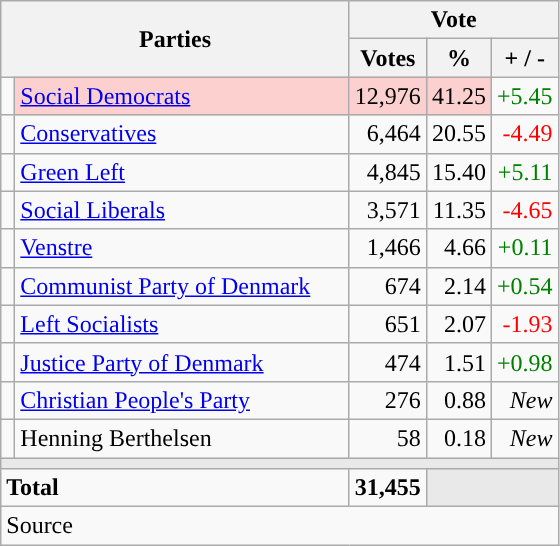<table class="wikitable" style="text-align:right;">
<tr>
<th style="text-align:centre;" rowspan="2" colspan="2" width="225">Parties</th>
<th colspan="3">Vote</th>
</tr>
<tr>
<th width="15">Votes</th>
<th width="15">%</th>
<th width="15">+ / -</th>
</tr>
<tr>
<td width="2" style="color:inherit;background:"></td>
<td bgcolor=#fbd0ce  align="left"><a href='#'>Social Democrats</a></td>
<td bgcolor=#fbd0ce>12,976</td>
<td bgcolor=#fbd0ce>41.25</td>
<td style=color:green;>+5.45</td>
</tr>
<tr>
<td width="2" style="color:inherit;background:"></td>
<td align="left"><a href='#'>Conservatives</a></td>
<td>6,464</td>
<td>20.55</td>
<td style=color:red;>-4.49</td>
</tr>
<tr>
<td width="2" style="color:inherit;background:"></td>
<td align="left"><a href='#'>Green Left</a></td>
<td>4,845</td>
<td>15.40</td>
<td style=color:green;>+5.11</td>
</tr>
<tr>
<td width="2" style="color:inherit;background:"></td>
<td align="left"><a href='#'>Social Liberals</a></td>
<td>3,571</td>
<td>11.35</td>
<td style=color:red;>-4.65</td>
</tr>
<tr>
<td width="2" style="color:inherit;background:"></td>
<td align="left"><a href='#'>Venstre</a></td>
<td>1,466</td>
<td>4.66</td>
<td style=color:green;>+0.11</td>
</tr>
<tr>
<td width="2" style="color:inherit;background:"></td>
<td align="left"><a href='#'>Communist Party of Denmark</a></td>
<td>674</td>
<td>2.14</td>
<td style=color:green;>+0.54</td>
</tr>
<tr>
<td width="2" style="color:inherit;background:"></td>
<td align="left"><a href='#'>Left Socialists</a></td>
<td>651</td>
<td>2.07</td>
<td style=color:red;>-1.93</td>
</tr>
<tr>
<td width="2" style="color:inherit;background:"></td>
<td align="left"><a href='#'>Justice Party of Denmark</a></td>
<td>474</td>
<td>1.51</td>
<td style=color:green;>+0.98</td>
</tr>
<tr>
<td width="2" style="color:inherit;background:"></td>
<td align="left"><a href='#'>Christian People's Party</a></td>
<td>276</td>
<td>0.88</td>
<td><em>New</em></td>
</tr>
<tr>
<td width="2" style="color:inherit;background:"></td>
<td align="left">Henning Berthelsen</td>
<td>58</td>
<td>0.18</td>
<td><em>New</em></td>
</tr>
<tr>
<td colspan="7" bgcolor="#E9E9E9"></td>
</tr>
<tr>
<td align="left" colspan="2"><strong>Total</strong></td>
<td><strong>31,455</strong></td>
<td bgcolor="#E9E9E9" colspan="2"></td>
</tr>
<tr>
<td align="left" colspan="6">Source</td>
</tr>
</table>
